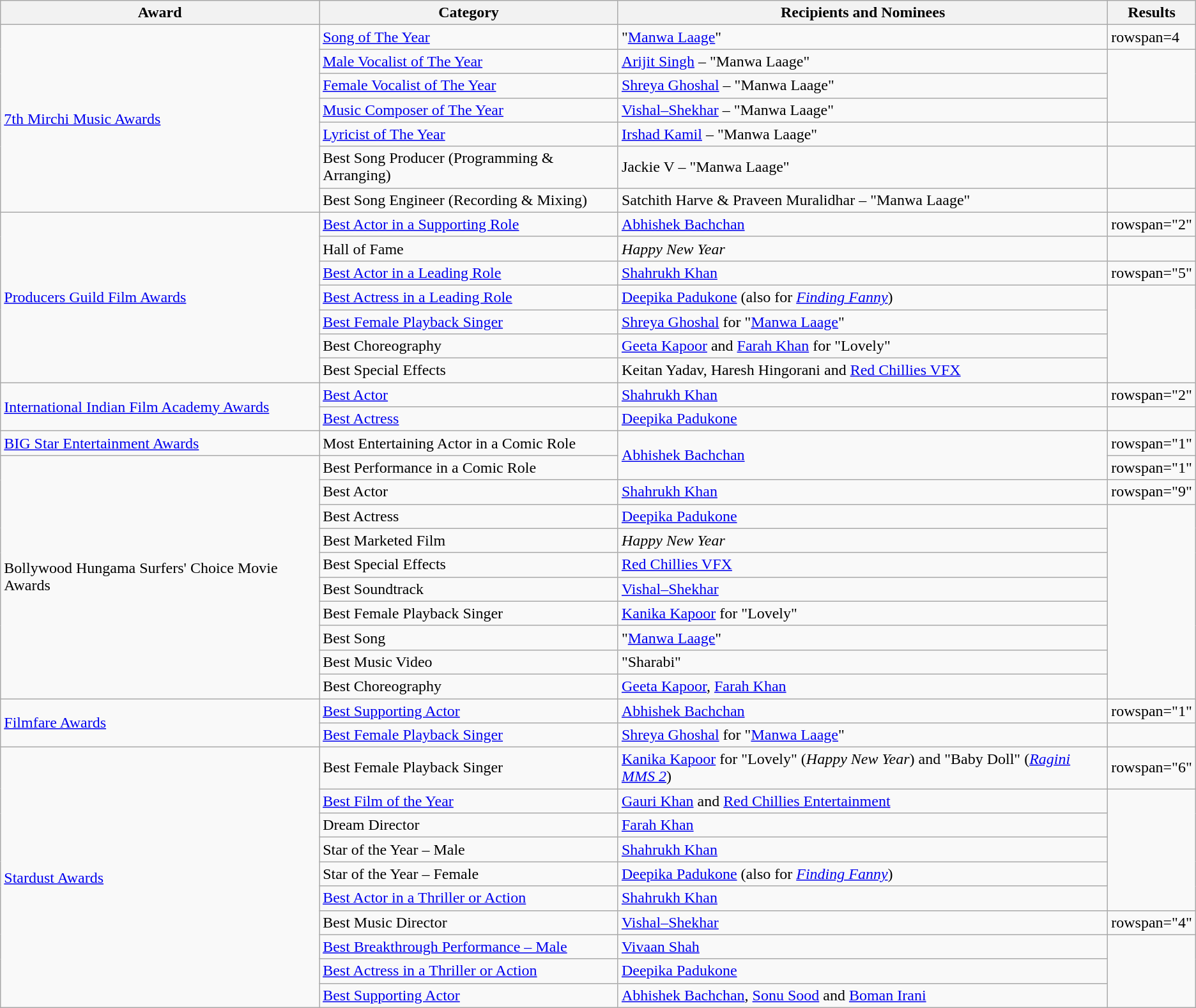<table class="wikitable plainrowheaders sortable">
<tr>
<th>Award</th>
<th>Category</th>
<th>Recipients and Nominees</th>
<th>Results</th>
</tr>
<tr>
<td rowspan=7><a href='#'>7th Mirchi Music Awards</a></td>
<td><a href='#'>Song of The Year</a></td>
<td>"<a href='#'>Manwa Laage</a>"</td>
<td>rowspan=4 </td>
</tr>
<tr>
<td><a href='#'>Male Vocalist of The Year</a></td>
<td><a href='#'>Arijit Singh</a> – "Manwa Laage"</td>
</tr>
<tr>
<td><a href='#'>Female Vocalist of The Year</a></td>
<td><a href='#'>Shreya Ghoshal</a> – "Manwa Laage"</td>
</tr>
<tr>
<td><a href='#'>Music Composer of The Year</a></td>
<td><a href='#'>Vishal–Shekhar</a> – "Manwa Laage"</td>
</tr>
<tr>
<td><a href='#'>Lyricist of The Year</a></td>
<td><a href='#'>Irshad Kamil</a> – "Manwa Laage"</td>
<td></td>
</tr>
<tr>
<td>Best Song Producer (Programming & Arranging)</td>
<td>Jackie V – "Manwa Laage"</td>
<td></td>
</tr>
<tr>
<td>Best Song Engineer (Recording & Mixing)</td>
<td>Satchith Harve & Praveen Muralidhar – "Manwa Laage"</td>
<td></td>
</tr>
<tr>
<td rowspan="7"><a href='#'>Producers Guild Film Awards</a></td>
<td><a href='#'>Best Actor in a Supporting Role</a></td>
<td><a href='#'>Abhishek Bachchan</a></td>
<td>rowspan="2" </td>
</tr>
<tr>
<td>Hall of Fame</td>
<td><em>Happy New Year</em></td>
</tr>
<tr>
<td><a href='#'>Best Actor in a Leading Role</a></td>
<td><a href='#'>Shahrukh Khan</a></td>
<td>rowspan="5" </td>
</tr>
<tr>
<td><a href='#'>Best Actress in a Leading Role</a></td>
<td><a href='#'>Deepika Padukone</a> (also for <em><a href='#'>Finding Fanny</a></em>)</td>
</tr>
<tr>
<td><a href='#'>Best Female Playback Singer</a></td>
<td><a href='#'>Shreya Ghoshal</a> for "<a href='#'>Manwa Laage</a>"</td>
</tr>
<tr>
<td>Best Choreography</td>
<td><a href='#'>Geeta Kapoor</a> and <a href='#'>Farah Khan</a> for "Lovely"</td>
</tr>
<tr>
<td>Best Special Effects</td>
<td>Keitan Yadav, Haresh Hingorani and <a href='#'>Red Chillies VFX</a></td>
</tr>
<tr>
<td rowspan="2"><a href='#'>International Indian Film Academy Awards</a></td>
<td><a href='#'>Best Actor</a></td>
<td><a href='#'>Shahrukh Khan</a></td>
<td>rowspan="2" </td>
</tr>
<tr>
<td><a href='#'>Best Actress</a></td>
<td><a href='#'>Deepika Padukone</a></td>
</tr>
<tr>
<td rowspan="1"><a href='#'>BIG Star Entertainment Awards</a></td>
<td>Most Entertaining Actor in a Comic Role</td>
<td rowspan="2"><a href='#'>Abhishek Bachchan</a></td>
<td>rowspan="1" </td>
</tr>
<tr>
<td rowspan="10">Bollywood Hungama Surfers' Choice Movie Awards</td>
<td>Best Performance in a Comic Role</td>
<td>rowspan="1" </td>
</tr>
<tr>
<td>Best Actor</td>
<td><a href='#'>Shahrukh Khan</a></td>
<td>rowspan="9" </td>
</tr>
<tr>
<td>Best Actress</td>
<td><a href='#'>Deepika Padukone</a></td>
</tr>
<tr>
<td>Best Marketed Film</td>
<td><em>Happy New Year</em></td>
</tr>
<tr>
<td>Best Special Effects</td>
<td><a href='#'>Red Chillies VFX</a></td>
</tr>
<tr>
<td>Best Soundtrack</td>
<td><a href='#'>Vishal–Shekhar</a></td>
</tr>
<tr>
<td>Best Female Playback Singer</td>
<td><a href='#'>Kanika Kapoor</a> for "Lovely"</td>
</tr>
<tr>
<td>Best Song</td>
<td>"<a href='#'>Manwa Laage</a>"</td>
</tr>
<tr>
<td>Best Music Video</td>
<td>"Sharabi"</td>
</tr>
<tr>
<td>Best Choreography</td>
<td><a href='#'>Geeta Kapoor</a>, <a href='#'>Farah Khan</a></td>
</tr>
<tr>
<td rowspan="2"><a href='#'>Filmfare Awards</a></td>
<td><a href='#'>Best Supporting Actor</a></td>
<td><a href='#'>Abhishek Bachchan</a></td>
<td>rowspan="1" </td>
</tr>
<tr>
<td><a href='#'>Best Female Playback Singer</a></td>
<td><a href='#'>Shreya Ghoshal</a> for "<a href='#'>Manwa Laage</a>"</td>
<td></td>
</tr>
<tr>
<td rowspan="10"><a href='#'>Stardust Awards</a></td>
<td>Best Female Playback Singer</td>
<td><a href='#'>Kanika Kapoor</a> for "Lovely" (<em>Happy New Year</em>) and "Baby Doll" (<em><a href='#'>Ragini MMS 2</a></em>)</td>
<td>rowspan="6" </td>
</tr>
<tr>
<td><a href='#'>Best Film of the Year</a></td>
<td><a href='#'>Gauri Khan</a> and <a href='#'>Red Chillies Entertainment</a></td>
</tr>
<tr>
<td>Dream Director</td>
<td><a href='#'>Farah Khan</a></td>
</tr>
<tr>
<td>Star of the Year – Male</td>
<td><a href='#'>Shahrukh Khan</a></td>
</tr>
<tr>
<td>Star of the Year – Female</td>
<td><a href='#'>Deepika Padukone</a> (also for <em><a href='#'>Finding Fanny</a></em>)</td>
</tr>
<tr>
<td><a href='#'>Best Actor in a Thriller or Action</a></td>
<td><a href='#'>Shahrukh Khan</a></td>
</tr>
<tr>
<td>Best Music Director</td>
<td><a href='#'>Vishal–Shekhar</a></td>
<td>rowspan="4" </td>
</tr>
<tr>
<td><a href='#'>Best Breakthrough Performance – Male</a></td>
<td><a href='#'>Vivaan Shah</a></td>
</tr>
<tr>
<td><a href='#'>Best Actress in a Thriller or Action</a></td>
<td><a href='#'>Deepika Padukone</a></td>
</tr>
<tr>
<td><a href='#'>Best Supporting Actor</a></td>
<td><a href='#'>Abhishek Bachchan</a>, <a href='#'>Sonu Sood</a> and <a href='#'>Boman Irani</a></td>
</tr>
</table>
